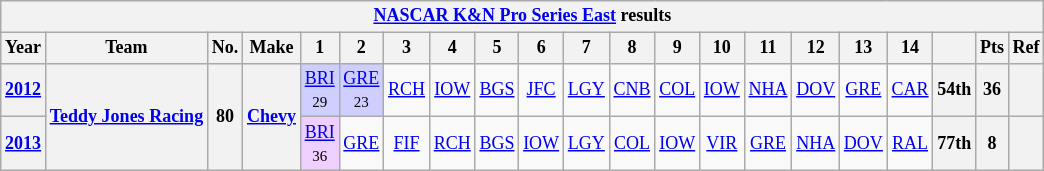<table class="wikitable" style="text-align:center; font-size:75%">
<tr>
<th colspan=45><a href='#'>NASCAR K&N Pro Series East</a> results</th>
</tr>
<tr>
<th>Year</th>
<th>Team</th>
<th>No.</th>
<th>Make</th>
<th>1</th>
<th>2</th>
<th>3</th>
<th>4</th>
<th>5</th>
<th>6</th>
<th>7</th>
<th>8</th>
<th>9</th>
<th>10</th>
<th>11</th>
<th>12</th>
<th>13</th>
<th>14</th>
<th></th>
<th>Pts</th>
<th>Ref</th>
</tr>
<tr>
<th><a href='#'>2012</a></th>
<th rowspan=2><a href='#'>Teddy Jones Racing</a></th>
<th rowspan=2>80</th>
<th rowspan=2><a href='#'>Chevy</a></th>
<td style="background:#CFCFFF;"><a href='#'>BRI</a><br><small>29</small></td>
<td style="background:#CFCFFF;"><a href='#'>GRE</a><br><small>23</small></td>
<td><a href='#'>RCH</a></td>
<td><a href='#'>IOW</a></td>
<td><a href='#'>BGS</a></td>
<td><a href='#'>JFC</a></td>
<td><a href='#'>LGY</a></td>
<td><a href='#'>CNB</a></td>
<td><a href='#'>COL</a></td>
<td><a href='#'>IOW</a></td>
<td><a href='#'>NHA</a></td>
<td><a href='#'>DOV</a></td>
<td><a href='#'>GRE</a></td>
<td><a href='#'>CAR</a></td>
<th>54th</th>
<th>36</th>
<th></th>
</tr>
<tr>
<th><a href='#'>2013</a></th>
<td style="background:#EFCFFF;"><a href='#'>BRI</a><br><small>36</small></td>
<td><a href='#'>GRE</a></td>
<td><a href='#'>FIF</a></td>
<td><a href='#'>RCH</a></td>
<td><a href='#'>BGS</a></td>
<td><a href='#'>IOW</a></td>
<td><a href='#'>LGY</a></td>
<td><a href='#'>COL</a></td>
<td><a href='#'>IOW</a></td>
<td><a href='#'>VIR</a></td>
<td><a href='#'>GRE</a></td>
<td><a href='#'>NHA</a></td>
<td><a href='#'>DOV</a></td>
<td><a href='#'>RAL</a></td>
<th>77th</th>
<th>8</th>
<th></th>
</tr>
</table>
